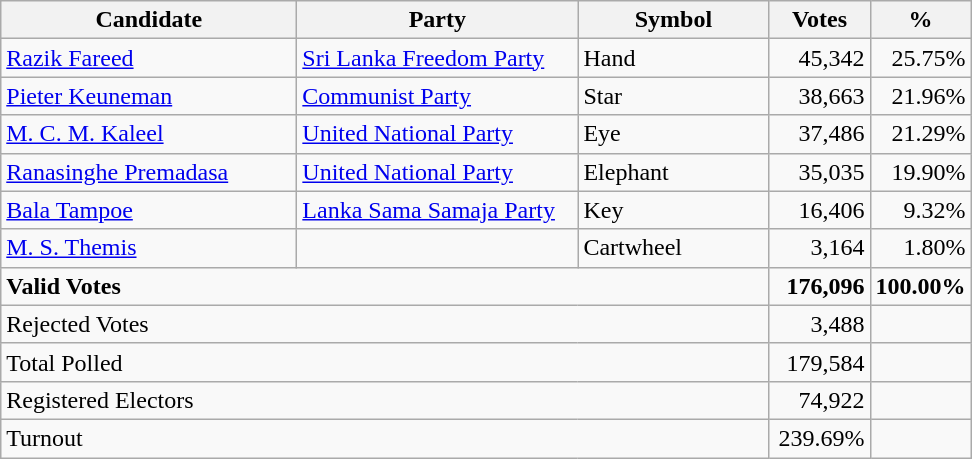<table class="wikitable" border="1" style="text-align:right;">
<tr>
<th align=left width="190">Candidate</th>
<th align=left width="180">Party</th>
<th align=left width="120">Symbol</th>
<th align=left width="60">Votes</th>
<th align=left width="60">%</th>
</tr>
<tr>
<td align=left><a href='#'>Razik Fareed</a></td>
<td align=left><a href='#'>Sri Lanka Freedom Party</a></td>
<td align=left>Hand</td>
<td>45,342</td>
<td>25.75%</td>
</tr>
<tr>
<td align=left><a href='#'>Pieter Keuneman</a></td>
<td align=left><a href='#'>Communist Party</a></td>
<td align=left>Star</td>
<td>38,663</td>
<td>21.96%</td>
</tr>
<tr>
<td align=left><a href='#'>M. C. M. Kaleel</a></td>
<td align=left><a href='#'>United National Party</a></td>
<td align=left>Eye</td>
<td>37,486</td>
<td>21.29%</td>
</tr>
<tr>
<td align=left><a href='#'>Ranasinghe Premadasa</a></td>
<td align=left><a href='#'>United National Party</a></td>
<td align=left>Elephant</td>
<td>35,035</td>
<td>19.90%</td>
</tr>
<tr>
<td align=left><a href='#'>Bala Tampoe</a></td>
<td align=left><a href='#'>Lanka Sama Samaja Party</a></td>
<td align=left>Key</td>
<td>16,406</td>
<td>9.32%</td>
</tr>
<tr>
<td align=left><a href='#'>M. S. Themis</a></td>
<td></td>
<td align=left>Cartwheel</td>
<td>3,164</td>
<td>1.80%</td>
</tr>
<tr>
<td align=left colspan=3><strong>Valid Votes</strong></td>
<td><strong>176,096</strong></td>
<td><strong>100.00%</strong></td>
</tr>
<tr>
<td align=left colspan=3>Rejected Votes</td>
<td>3,488</td>
<td></td>
</tr>
<tr>
<td align=left colspan=3>Total Polled</td>
<td>179,584</td>
<td></td>
</tr>
<tr>
<td align=left colspan=3>Registered Electors</td>
<td>74,922</td>
<td></td>
</tr>
<tr>
<td align=left colspan=3>Turnout</td>
<td>239.69%</td>
</tr>
</table>
